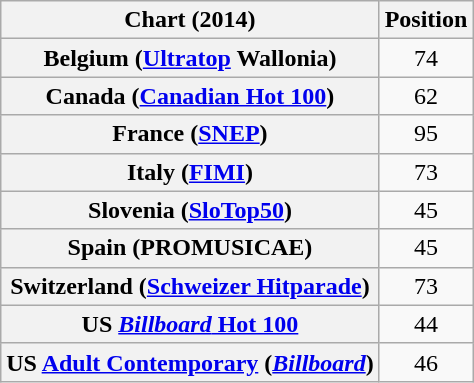<table class="wikitable plainrowheaders sortable" style="text-align:center;">
<tr>
<th>Chart (2014)</th>
<th>Position</th>
</tr>
<tr>
<th scope="row">Belgium (<a href='#'>Ultratop</a> Wallonia)</th>
<td>74</td>
</tr>
<tr>
<th scope="row">Canada (<a href='#'>Canadian Hot 100</a>)</th>
<td>62</td>
</tr>
<tr>
<th scope="row">France (<a href='#'>SNEP</a>)</th>
<td>95</td>
</tr>
<tr>
<th scope="row">Italy (<a href='#'>FIMI</a>)</th>
<td>73</td>
</tr>
<tr>
<th scope="row">Slovenia (<a href='#'>SloTop50</a>)</th>
<td>45</td>
</tr>
<tr>
<th scope="row">Spain (PROMUSICAE)</th>
<td>45</td>
</tr>
<tr>
<th scope="row">Switzerland (<a href='#'>Schweizer Hitparade</a>)</th>
<td>73</td>
</tr>
<tr>
<th scope="row">US <a href='#'><em>Billboard</em> Hot 100</a></th>
<td>44</td>
</tr>
<tr>
<th scope="row">US <a href='#'>Adult Contemporary</a> (<em><a href='#'>Billboard</a></em>)</th>
<td>46</td>
</tr>
</table>
